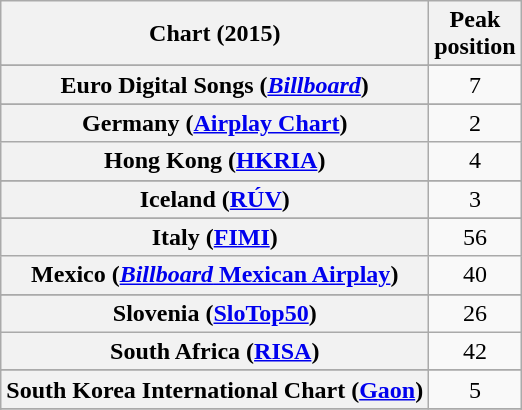<table class="wikitable sortable plainrowheaders" style="text-align:center">
<tr>
<th scope="col">Chart (2015)</th>
<th scope="col">Peak<br> position</th>
</tr>
<tr>
</tr>
<tr>
</tr>
<tr>
</tr>
<tr>
</tr>
<tr>
</tr>
<tr>
</tr>
<tr>
</tr>
<tr>
</tr>
<tr>
</tr>
<tr>
</tr>
<tr>
</tr>
<tr>
<th scope="row">Euro Digital Songs (<em><a href='#'>Billboard</a></em>)</th>
<td>7</td>
</tr>
<tr>
</tr>
<tr>
</tr>
<tr>
</tr>
<tr>
<th scope="row">Germany (<a href='#'>Airplay Chart</a>)</th>
<td>2</td>
</tr>
<tr>
<th scope="row">Hong Kong (<a href='#'>HKRIA</a>)</th>
<td style="text-align:center;">4</td>
</tr>
<tr>
</tr>
<tr>
</tr>
<tr>
<th scope="row">Iceland (<a href='#'>RÚV</a>)</th>
<td>3</td>
</tr>
<tr>
</tr>
<tr>
<th scope="row">Italy (<a href='#'>FIMI</a>)</th>
<td>56</td>
</tr>
<tr>
<th scope="row">Mexico (<a href='#'><em>Billboard</em> Mexican Airplay</a>)</th>
<td>40</td>
</tr>
<tr>
</tr>
<tr>
</tr>
<tr>
</tr>
<tr>
</tr>
<tr>
</tr>
<tr>
</tr>
<tr>
</tr>
<tr>
</tr>
<tr>
</tr>
<tr>
<th scope="row">Slovenia (<a href='#'>SloTop50</a>)</th>
<td>26</td>
</tr>
<tr>
<th scope="row">South Africa (<a href='#'>RISA</a>)</th>
<td>42</td>
</tr>
<tr>
</tr>
<tr>
<th scope="row">South Korea International Chart (<a href='#'>Gaon</a>)</th>
<td style="text-align:center;">5</td>
</tr>
<tr>
</tr>
<tr>
</tr>
<tr>
</tr>
<tr>
</tr>
<tr>
</tr>
<tr>
</tr>
<tr>
</tr>
<tr>
</tr>
<tr>
</tr>
<tr>
</tr>
<tr>
</tr>
</table>
